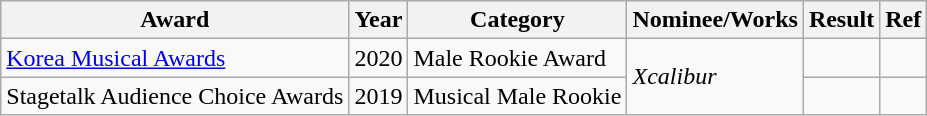<table class="wikitable">
<tr>
<th>Award</th>
<th>Year</th>
<th>Category</th>
<th>Nominee/Works</th>
<th>Result</th>
<th>Ref</th>
</tr>
<tr>
<td><a href='#'>Korea Musical Awards</a></td>
<td>2020</td>
<td>Male Rookie Award</td>
<td rowspan="2"><em>Xcalibur</em></td>
<td></td>
<td></td>
</tr>
<tr>
<td>Stagetalk Audience Choice Awards</td>
<td>2019</td>
<td>Musical Male Rookie</td>
<td></td>
<td></td>
</tr>
</table>
